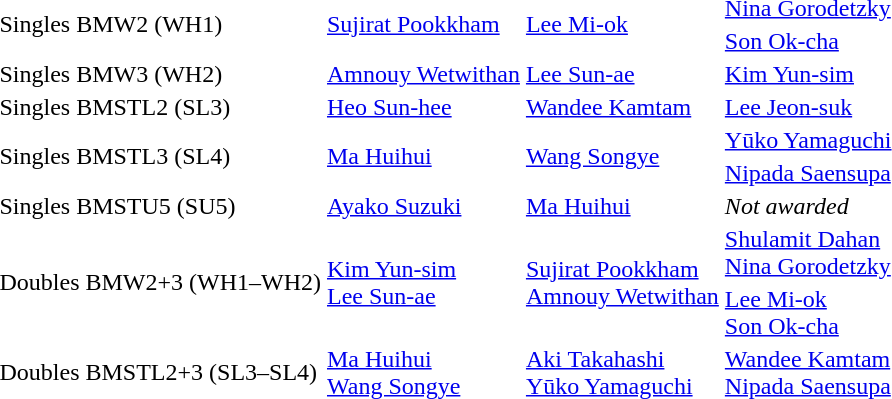<table>
<tr>
<td rowspan=2>Singles BMW2 (WH1)</td>
<td rowspan=2> <a href='#'>Sujirat Pookkham</a></td>
<td rowspan=2> <a href='#'>Lee Mi-ok</a></td>
<td> <a href='#'>Nina Gorodetzky</a></td>
</tr>
<tr>
<td> <a href='#'>Son Ok-cha</a></td>
</tr>
<tr>
<td>Singles BMW3 (WH2)</td>
<td> <a href='#'>Amnouy Wetwithan</a></td>
<td> <a href='#'>Lee Sun-ae</a></td>
<td> <a href='#'>Kim Yun-sim</a></td>
</tr>
<tr>
<td>Singles BMSTL2 (SL3)</td>
<td> <a href='#'>Heo Sun-hee</a></td>
<td> <a href='#'>Wandee Kamtam</a></td>
<td> <a href='#'>Lee Jeon-suk</a></td>
</tr>
<tr>
<td rowspan=2>Singles BMSTL3 (SL4)</td>
<td rowspan=2> <a href='#'>Ma Huihui</a></td>
<td rowspan=2> <a href='#'>Wang Songye</a></td>
<td> <a href='#'>Yūko Yamaguchi</a></td>
</tr>
<tr>
<td> <a href='#'>Nipada Saensupa</a></td>
</tr>
<tr>
<td>Singles BMSTU5 (SU5)</td>
<td> <a href='#'>Ayako Suzuki</a></td>
<td> <a href='#'>Ma Huihui</a></td>
<td><em>Not awarded</em></td>
</tr>
<tr>
<td rowspan=2>Doubles BMW2+3 (WH1–WH2)</td>
<td rowspan=2> <a href='#'>Kim Yun-sim</a><br> <a href='#'>Lee Sun-ae</a></td>
<td rowspan=2> <a href='#'>Sujirat Pookkham</a><br> <a href='#'>Amnouy Wetwithan</a></td>
<td> <a href='#'>Shulamit Dahan</a><br> <a href='#'>Nina Gorodetzky</a></td>
</tr>
<tr>
<td> <a href='#'>Lee Mi-ok</a><br> <a href='#'>Son Ok-cha</a></td>
</tr>
<tr>
<td>Doubles BMSTL2+3 (SL3–SL4)</td>
<td> <a href='#'>Ma Huihui</a><br> <a href='#'>Wang Songye</a></td>
<td> <a href='#'>Aki Takahashi</a><br> <a href='#'>Yūko Yamaguchi</a></td>
<td> <a href='#'>Wandee Kamtam</a><br> <a href='#'>Nipada Saensupa</a></td>
</tr>
</table>
